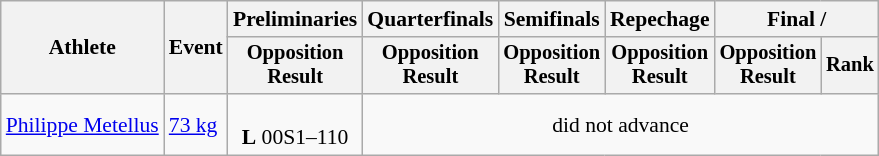<table class="wikitable" style="font-size:90%">
<tr>
<th rowspan=2>Athlete</th>
<th rowspan=2>Event</th>
<th>Preliminaries</th>
<th>Quarterfinals</th>
<th>Semifinals</th>
<th>Repechage</th>
<th colspan=2>Final / </th>
</tr>
<tr style="font-size:95%">
<th>Opposition<br>Result</th>
<th>Opposition<br>Result</th>
<th>Opposition<br>Result</th>
<th>Opposition<br>Result</th>
<th>Opposition<br>Result</th>
<th>Rank</th>
</tr>
<tr align=center>
<td align=left><a href='#'>Philippe Metellus</a></td>
<td align=left><a href='#'>73 kg</a></td>
<td><br><strong>L</strong> 00S1–110</td>
<td colspan=5>did not advance</td>
</tr>
</table>
